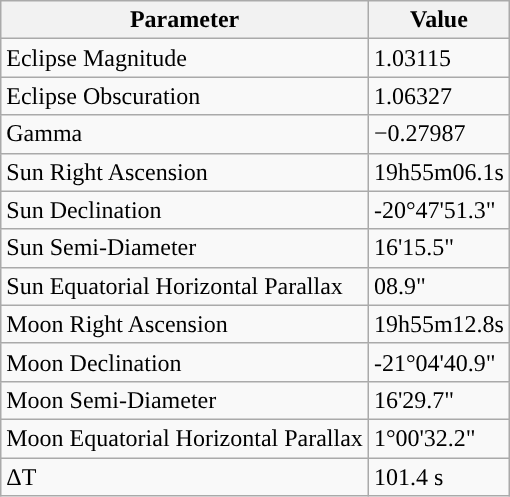<table class="wikitable">
<tr>
<th>Parameter</th>
<th>Value</th>
</tr>
<tr>
<td>Eclipse Magnitude</td>
<td>1.03115</td>
</tr>
<tr>
<td>Eclipse Obscuration</td>
<td>1.06327</td>
</tr>
<tr>
<td>Gamma</td>
<td>−0.27987</td>
</tr>
<tr>
<td>Sun Right Ascension</td>
<td>19h55m06.1s</td>
</tr>
<tr>
<td>Sun Declination</td>
<td>-20°47'51.3"</td>
</tr>
<tr>
<td>Sun Semi-Diameter</td>
<td>16'15.5"</td>
</tr>
<tr>
<td>Sun Equatorial Horizontal Parallax</td>
<td>08.9"</td>
</tr>
<tr>
<td>Moon Right Ascension</td>
<td>19h55m12.8s</td>
</tr>
<tr>
<td>Moon Declination</td>
<td>-21°04'40.9"</td>
</tr>
<tr>
<td>Moon Semi-Diameter</td>
<td>16'29.7"</td>
</tr>
<tr>
<td>Moon Equatorial Horizontal Parallax</td>
<td>1°00'32.2"</td>
</tr>
<tr>
<td>ΔT</td>
<td>101.4 s</td>
</tr>
</table>
